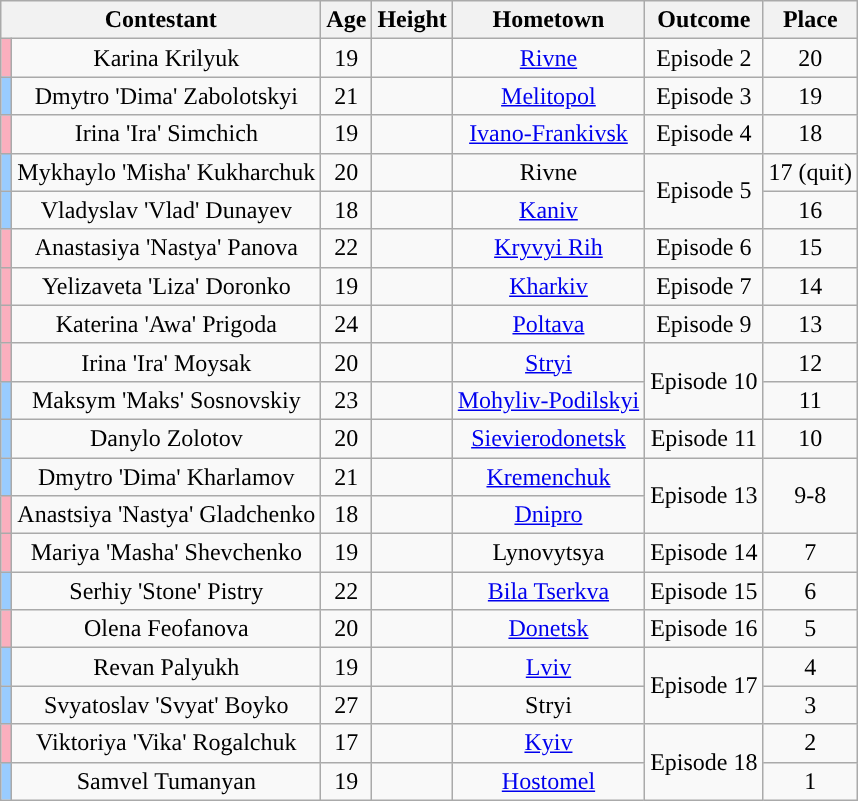<table class="wikitable sortable" style="text-align:center;">
<tr>
<th colspan="2">Contestant</th>
<th>Age</th>
<th>Height</th>
<th>Hometown</th>
<th>Outcome</th>
<th>Place</th>
</tr>
<tr>
<td style="background:#faafbe"></td>
<td>Karina Krilyuk</td>
<td>19</td>
<td></td>
<td><a href='#'>Rivne</a></td>
<td>Episode 2</td>
<td>20</td>
</tr>
<tr>
<td style="background:#9cf;"></td>
<td>Dmytro 'Dima' Zabolotskyi</td>
<td>21</td>
<td></td>
<td><a href='#'>Melitopol</a></td>
<td>Episode 3</td>
<td>19</td>
</tr>
<tr>
<td style="background:#faafbe"></td>
<td>Irina 'Ira' Simchich</td>
<td>19</td>
<td></td>
<td><a href='#'>Ivano-Frankivsk</a></td>
<td>Episode 4</td>
<td>18</td>
</tr>
<tr>
<td style="background:#9cf;"></td>
<td>Mykhaylo 'Misha' Kukharchuk</td>
<td>20</td>
<td></td>
<td>Rivne</td>
<td rowspan="2">Episode 5</td>
<td>17 (quit)</td>
</tr>
<tr>
<td style="background:#9cf;"></td>
<td>Vladyslav 'Vlad' Dunayev</td>
<td>18</td>
<td></td>
<td><a href='#'>Kaniv</a></td>
<td>16</td>
</tr>
<tr>
<td style="background:#faafbe"></td>
<td>Anastasiya 'Nastya' Panova</td>
<td>22</td>
<td></td>
<td><a href='#'>Kryvyi Rih</a></td>
<td>Episode 6</td>
<td>15</td>
</tr>
<tr>
<td style="background:#faafbe"></td>
<td>Yelizaveta 'Liza' Doronko</td>
<td>19</td>
<td></td>
<td><a href='#'>Kharkiv</a></td>
<td>Episode 7</td>
<td>14</td>
</tr>
<tr>
<td style="background:#faafbe"></td>
<td>Katerina 'Awa' Prigoda</td>
<td>24</td>
<td></td>
<td><a href='#'>Poltava</a></td>
<td>Episode 9</td>
<td>13</td>
</tr>
<tr>
<td style="background:#faafbe"></td>
<td>Irina 'Ira' Moysak</td>
<td>20</td>
<td></td>
<td><a href='#'>Stryi</a></td>
<td rowspan="2">Episode 10</td>
<td>12</td>
</tr>
<tr>
<td style="background:#9cf;"></td>
<td>Maksym 'Maks' Sosnovskiy</td>
<td>23</td>
<td></td>
<td><a href='#'>Mohyliv-Podilskyi</a></td>
<td>11</td>
</tr>
<tr>
<td style="background:#9cf;"></td>
<td>Danylo Zolotov</td>
<td>20</td>
<td></td>
<td><a href='#'>Sievierodonetsk</a></td>
<td>Episode 11</td>
<td>10</td>
</tr>
<tr>
<td style="background:#9cf;"></td>
<td>Dmytro 'Dima' Kharlamov</td>
<td>21</td>
<td></td>
<td><a href='#'>Kremenchuk</a></td>
<td rowspan="2">Episode 13</td>
<td rowspan="2">9-8</td>
</tr>
<tr>
<td style="background:#faafbe"></td>
<td>Anastsiya 'Nastya' Gladchenko</td>
<td>18</td>
<td></td>
<td><a href='#'>Dnipro</a></td>
</tr>
<tr>
<td style="background:#faafbe"></td>
<td>Mariya 'Masha' Shevchenko</td>
<td>19</td>
<td></td>
<td>Lynovytsya</td>
<td>Episode 14</td>
<td>7</td>
</tr>
<tr>
<td style="background:#9cf;"></td>
<td>Serhiy 'Stone' Pistry</td>
<td>22</td>
<td></td>
<td><a href='#'>Bila Tserkva</a></td>
<td>Episode 15</td>
<td>6</td>
</tr>
<tr>
<td style="background:#faafbe"></td>
<td>Olena Feofanova</td>
<td>20</td>
<td></td>
<td><a href='#'>Donetsk</a></td>
<td>Episode 16</td>
<td>5</td>
</tr>
<tr>
<td style="background:#9cf;"></td>
<td>Revan Palyukh</td>
<td>19</td>
<td></td>
<td><a href='#'>Lviv</a></td>
<td rowspan="2">Episode 17</td>
<td>4</td>
</tr>
<tr>
<td style="background:#9cf;"></td>
<td>Svyatoslav 'Svyat' Boyko</td>
<td>27</td>
<td></td>
<td>Stryi</td>
<td>3</td>
</tr>
<tr>
<td style="background:#faafbe"></td>
<td>Viktoriya 'Vika' Rogalchuk</td>
<td>17</td>
<td></td>
<td><a href='#'>Kyiv</a></td>
<td rowspan="2">Episode 18</td>
<td>2</td>
</tr>
<tr>
<td style="background:#9cf;"></td>
<td>Samvel Tumanyan</td>
<td>19</td>
<td></td>
<td><a href='#'>Hostomel</a></td>
<td>1</td>
</tr>
</table>
